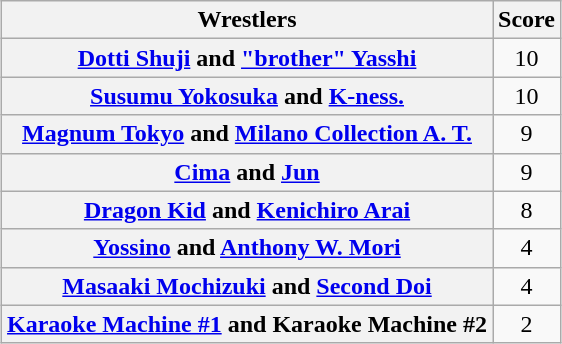<table class="wikitable" style="margin: 1em auto 1em auto;text-align:center">
<tr>
<th>Wrestlers</th>
<th>Score</th>
</tr>
<tr>
<th><a href='#'>Dotti Shuji</a> and <a href='#'>"brother" Yasshi</a></th>
<td>10</td>
</tr>
<tr>
<th><a href='#'>Susumu Yokosuka</a> and <a href='#'>K-ness.</a></th>
<td>10</td>
</tr>
<tr>
<th><a href='#'>Magnum Tokyo</a> and <a href='#'>Milano Collection A. T.</a></th>
<td>9</td>
</tr>
<tr>
<th><a href='#'>Cima</a> and <a href='#'>Jun</a></th>
<td>9</td>
</tr>
<tr>
<th><a href='#'>Dragon Kid</a> and <a href='#'>Kenichiro Arai</a></th>
<td>8</td>
</tr>
<tr>
<th><a href='#'>Yossino</a> and <a href='#'>Anthony W. Mori</a></th>
<td>4</td>
</tr>
<tr>
<th><a href='#'>Masaaki Mochizuki</a> and <a href='#'>Second Doi</a></th>
<td>4</td>
</tr>
<tr>
<th><a href='#'>Karaoke Machine #1</a> and Karaoke Machine #2</th>
<td>2</td>
</tr>
</table>
